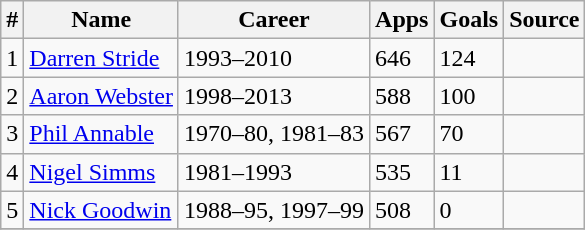<table class="wikitable">
<tr>
<th>#</th>
<th>Name</th>
<th>Career</th>
<th>Apps</th>
<th>Goals</th>
<th>Source</th>
</tr>
<tr>
<td>1</td>
<td> <a href='#'>Darren Stride</a></td>
<td>1993–2010</td>
<td>646</td>
<td>124</td>
<td></td>
</tr>
<tr>
<td>2</td>
<td> <a href='#'>Aaron Webster</a></td>
<td>1998–2013</td>
<td>588</td>
<td>100</td>
<td></td>
</tr>
<tr>
<td>3</td>
<td> <a href='#'>Phil Annable</a></td>
<td>1970–80, 1981–83</td>
<td>567</td>
<td>70</td>
<td></td>
</tr>
<tr>
<td>4</td>
<td> <a href='#'>Nigel Simms</a></td>
<td>1981–1993</td>
<td>535</td>
<td>11</td>
<td></td>
</tr>
<tr>
<td>5</td>
<td> <a href='#'>Nick Goodwin</a></td>
<td>1988–95, 1997–99</td>
<td>508</td>
<td>0</td>
<td></td>
</tr>
<tr>
</tr>
</table>
